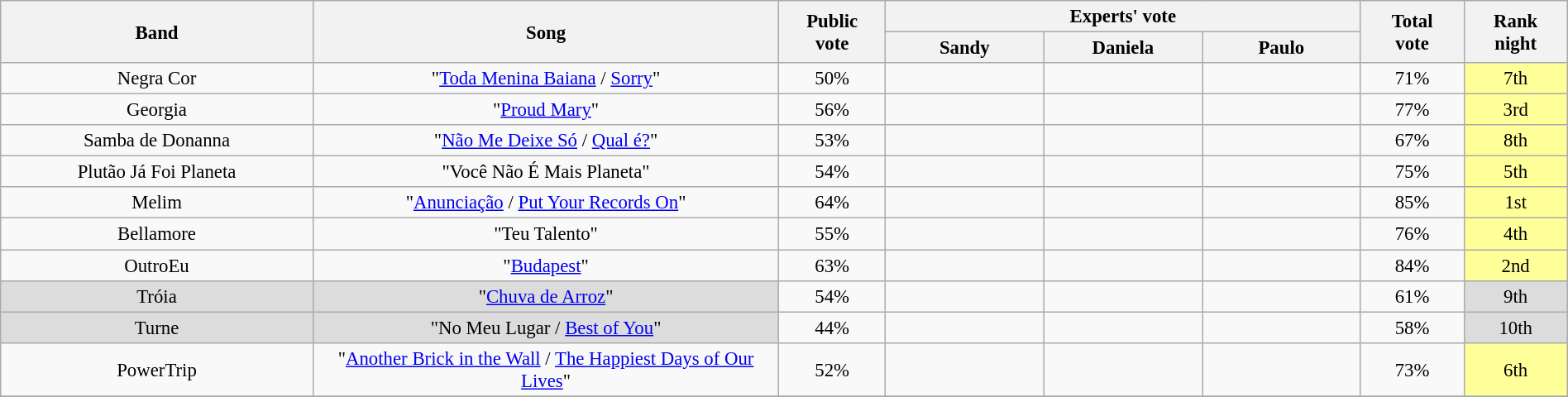<table class="wikitable" style="font-size:95%; text-align:center" width="100%">
<tr>
<th width="135" rowspan=2>Band</th>
<th width="205" rowspan=2>Song</th>
<th width="040" rowspan=2>Public<br>vote</th>
<th colspan=3>Experts' vote</th>
<th width="040" rowspan=2>Total<br>vote</th>
<th width="040" rowspan=2>Rank<br>night</th>
</tr>
<tr>
<th width="065">Sandy</th>
<th width="065">Daniela</th>
<th width="065">Paulo</th>
</tr>
<tr>
<td>Negra Cor</td>
<td>"<a href='#'>Toda Menina Baiana</a> / <a href='#'>Sorry</a>"</td>
<td>50%</td>
<td></td>
<td></td>
<td></td>
<td>71%</td>
<td bgcolor="#FFFF99">7th</td>
</tr>
<tr>
<td>Georgia</td>
<td>"<a href='#'>Proud Mary</a>"</td>
<td>56%</td>
<td></td>
<td></td>
<td></td>
<td>77%</td>
<td bgcolor="#FFFF99">3rd</td>
</tr>
<tr>
<td>Samba de Donanna</td>
<td>"<a href='#'>Não Me Deixe Só</a> / <a href='#'>Qual é?</a>"</td>
<td>53%</td>
<td></td>
<td></td>
<td></td>
<td>67%</td>
<td bgcolor="#FFFF99">8th</td>
</tr>
<tr>
<td>Plutão Já Foi Planeta</td>
<td>"Você Não É Mais Planeta"</td>
<td>54%</td>
<td></td>
<td></td>
<td></td>
<td>75%</td>
<td bgcolor="#FFFF99">5th</td>
</tr>
<tr>
<td>Melim</td>
<td>"<a href='#'>Anunciação</a> / <a href='#'>Put Your Records On</a>"</td>
<td>64%</td>
<td></td>
<td></td>
<td></td>
<td>85%</td>
<td bgcolor="#FFFF99">1st</td>
</tr>
<tr>
<td>Bellamore</td>
<td>"Teu Talento"</td>
<td>55%</td>
<td></td>
<td></td>
<td></td>
<td>76%</td>
<td bgcolor="#FFFF99">4th</td>
</tr>
<tr>
<td>OutroEu</td>
<td>"<a href='#'>Budapest</a>"</td>
<td>63%</td>
<td></td>
<td></td>
<td></td>
<td>84%</td>
<td bgcolor="#FFFF99">2nd</td>
</tr>
<tr>
<td style="background-color:#DCDCDC;">Tróia</td>
<td style="background-color:#DCDCDC;">"<a href='#'>Chuva de Arroz</a>"</td>
<td>54%</td>
<td></td>
<td></td>
<td></td>
<td>61%</td>
<td style="background-color:#DCDCDC;">9th</td>
</tr>
<tr>
<td style="background-color:#DCDCDC;">Turne</td>
<td style="background-color:#DCDCDC;">"No Meu Lugar / <a href='#'>Best of You</a>"</td>
<td>44%</td>
<td></td>
<td></td>
<td></td>
<td>58%</td>
<td style="background-color:#DCDCDC;">10th</td>
</tr>
<tr>
<td>PowerTrip</td>
<td>"<a href='#'>Another Brick in the Wall</a> / <a href='#'>The Happiest Days of Our Lives</a>"</td>
<td>52%</td>
<td></td>
<td></td>
<td></td>
<td>73%</td>
<td bgcolor="#FFFF99">6th</td>
</tr>
<tr>
</tr>
</table>
